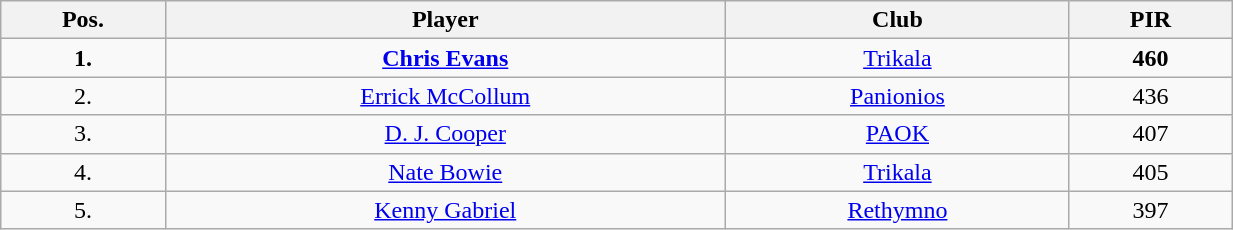<table class="wikitable" style="text-align: center;" width="65%">
<tr>
<th>Pos.</th>
<th>Player</th>
<th>Club</th>
<th>PIR</th>
</tr>
<tr>
<td align="center"><strong>1.</strong></td>
<td> <strong><a href='#'>Chris Evans</a></strong></td>
<td><a href='#'>Trikala</a></td>
<td align="center"><strong>460</strong></td>
</tr>
<tr>
<td align="center">2.</td>
<td> <a href='#'>Errick McCollum</a></td>
<td><a href='#'>Panionios</a></td>
<td align="center">436</td>
</tr>
<tr>
<td align="center">3.</td>
<td> <a href='#'>D. J. Cooper</a></td>
<td><a href='#'>PAOK</a></td>
<td align="center">407</td>
</tr>
<tr>
<td align="center">4.</td>
<td> <a href='#'>Nate Bowie</a></td>
<td><a href='#'>Trikala</a></td>
<td align="center">405</td>
</tr>
<tr>
<td align="center">5.</td>
<td> <a href='#'>Kenny Gabriel</a></td>
<td><a href='#'>Rethymno</a></td>
<td align="center">397</td>
</tr>
</table>
